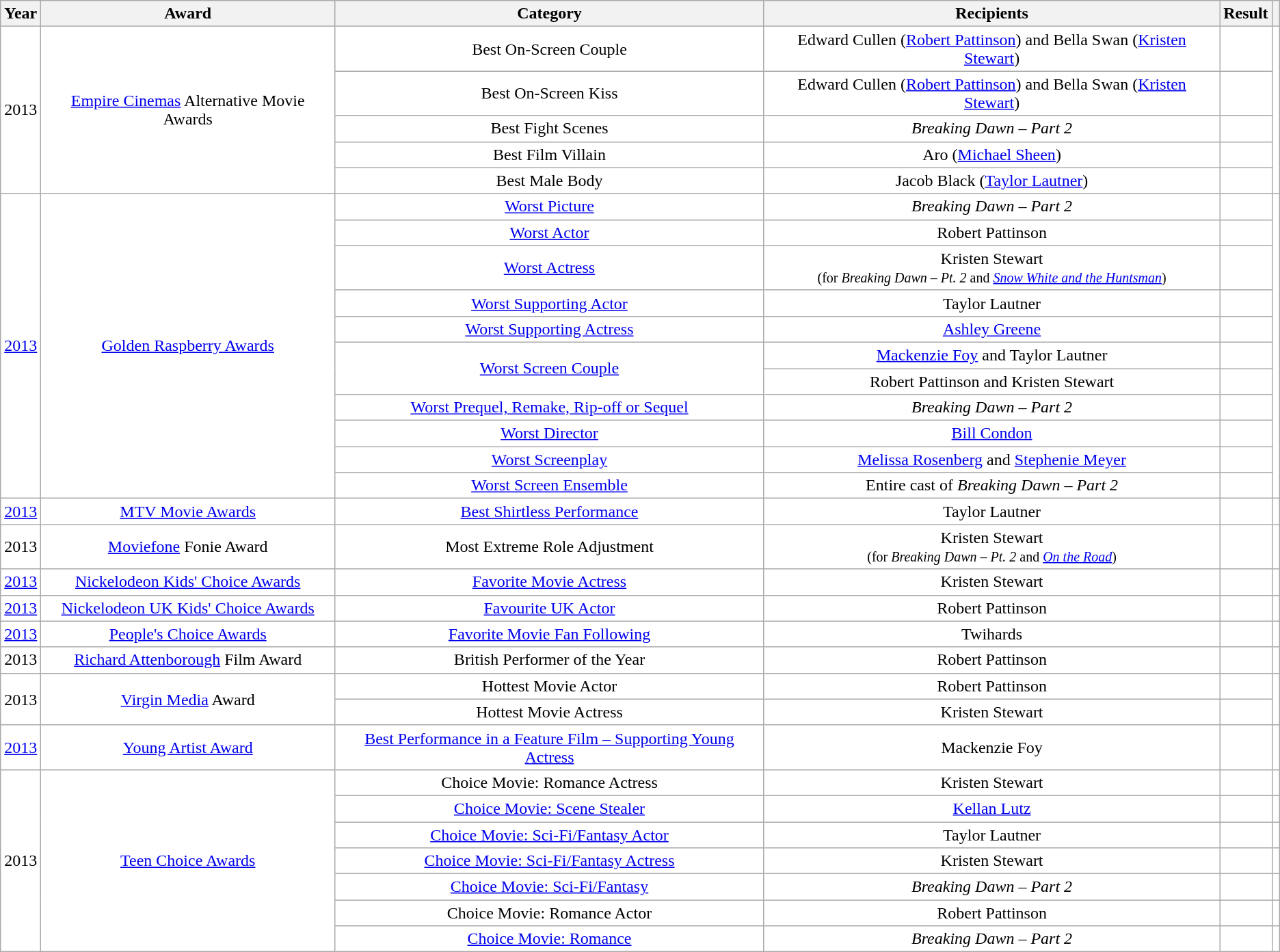<table class="wikitable" rowspan=6; style="text-align: center; background:#ffffff;">
<tr>
<th>Year</th>
<th>Award</th>
<th>Category</th>
<th>Recipients</th>
<th>Result</th>
<th></th>
</tr>
<tr>
<td rowspan=5>2013</td>
<td rowspan=5><a href='#'>Empire Cinemas</a> Alternative Movie Awards</td>
<td>Best On-Screen Couple</td>
<td>Edward Cullen (<a href='#'>Robert Pattinson</a>) and Bella Swan (<a href='#'>Kristen Stewart</a>)</td>
<td></td>
<td rowspan=5></td>
</tr>
<tr>
<td>Best On-Screen Kiss</td>
<td>Edward Cullen (<a href='#'>Robert Pattinson</a>) and Bella Swan (<a href='#'>Kristen Stewart</a>)</td>
<td></td>
</tr>
<tr>
<td>Best Fight Scenes</td>
<td><em>Breaking Dawn – Part 2</em></td>
<td></td>
</tr>
<tr>
<td>Best Film Villain</td>
<td>Aro (<a href='#'>Michael Sheen</a>)</td>
<td></td>
</tr>
<tr>
<td>Best Male Body</td>
<td>Jacob Black (<a href='#'>Taylor Lautner</a>)</td>
<td></td>
</tr>
<tr>
<td rowspan=11><a href='#'>2013</a></td>
<td rowspan=11><a href='#'>Golden Raspberry Awards</a></td>
<td><a href='#'>Worst Picture</a></td>
<td><em>Breaking Dawn – Part 2</em></td>
<td></td>
<td rowspan=11></td>
</tr>
<tr>
<td><a href='#'>Worst Actor</a></td>
<td>Robert Pattinson</td>
<td></td>
</tr>
<tr>
<td><a href='#'>Worst Actress</a></td>
<td>Kristen Stewart<br><small>(for <em>Breaking Dawn – Pt. 2</em> and <em><a href='#'>Snow White and the Huntsman</a></em>)</small></td>
<td></td>
</tr>
<tr>
<td><a href='#'>Worst Supporting Actor</a></td>
<td>Taylor Lautner</td>
<td></td>
</tr>
<tr>
<td><a href='#'>Worst Supporting Actress</a></td>
<td><a href='#'>Ashley Greene</a></td>
<td></td>
</tr>
<tr>
<td rowspan=2><a href='#'>Worst Screen Couple</a></td>
<td><a href='#'>Mackenzie Foy</a> and Taylor Lautner</td>
<td></td>
</tr>
<tr>
<td>Robert Pattinson and Kristen Stewart</td>
<td></td>
</tr>
<tr>
<td><a href='#'>Worst Prequel, Remake, Rip-off or Sequel</a></td>
<td><em>Breaking Dawn – Part 2</em></td>
<td></td>
</tr>
<tr>
<td><a href='#'>Worst Director</a></td>
<td><a href='#'>Bill Condon</a></td>
<td></td>
</tr>
<tr>
<td><a href='#'>Worst Screenplay</a></td>
<td><a href='#'>Melissa Rosenberg</a> and <a href='#'>Stephenie Meyer</a></td>
<td></td>
</tr>
<tr>
<td><a href='#'>Worst Screen Ensemble</a></td>
<td>Entire cast of <em>Breaking Dawn – Part 2</em></td>
<td></td>
</tr>
<tr>
<td><a href='#'>2013</a></td>
<td><a href='#'>MTV Movie Awards</a></td>
<td><a href='#'>Best Shirtless Performance</a></td>
<td>Taylor Lautner</td>
<td></td>
<td></td>
</tr>
<tr>
<td>2013</td>
<td><a href='#'>Moviefone</a> Fonie Award</td>
<td>Most Extreme Role Adjustment</td>
<td>Kristen Stewart<br><small>(for <em>Breaking Dawn – Pt. 2</em> and <em><a href='#'>On the Road</a></em>)</small></td>
<td></td>
<td></td>
</tr>
<tr>
<td><a href='#'>2013</a></td>
<td><a href='#'>Nickelodeon Kids' Choice Awards</a></td>
<td><a href='#'>Favorite Movie Actress</a></td>
<td>Kristen Stewart</td>
<td></td>
<td></td>
</tr>
<tr>
<td><a href='#'>2013</a></td>
<td><a href='#'>Nickelodeon UK Kids' Choice Awards</a></td>
<td><a href='#'>Favourite UK Actor</a></td>
<td>Robert Pattinson</td>
<td></td>
<td></td>
</tr>
<tr>
<td><a href='#'>2013</a></td>
<td><a href='#'>People's Choice Awards</a></td>
<td><a href='#'>Favorite Movie Fan Following</a></td>
<td>Twihards</td>
<td></td>
<td></td>
</tr>
<tr>
<td>2013</td>
<td><a href='#'>Richard Attenborough</a> Film Award</td>
<td>British Performer of the Year</td>
<td>Robert Pattinson</td>
<td></td>
<td></td>
</tr>
<tr>
<td rowspan=2>2013</td>
<td rowspan=2><a href='#'>Virgin Media</a> Award</td>
<td>Hottest Movie Actor</td>
<td>Robert Pattinson</td>
<td></td>
<td rowspan=2></td>
</tr>
<tr>
<td>Hottest Movie Actress</td>
<td>Kristen Stewart</td>
<td></td>
</tr>
<tr>
<td><a href='#'>2013</a></td>
<td><a href='#'>Young Artist Award</a></td>
<td><a href='#'>Best Performance in a Feature Film – Supporting Young Actress</a></td>
<td>Mackenzie Foy</td>
<td></td>
<td></td>
</tr>
<tr>
<td rowspan="7">2013</td>
<td rowspan="7"><a href='#'>Teen Choice Awards</a></td>
<td>Choice Movie: Romance Actress</td>
<td>Kristen Stewart</td>
<td></td>
<td></td>
</tr>
<tr>
<td><a href='#'>Choice Movie: Scene Stealer</a></td>
<td><a href='#'>Kellan Lutz</a></td>
<td></td>
<td></td>
</tr>
<tr>
<td><a href='#'>Choice Movie: Sci-Fi/Fantasy Actor</a></td>
<td>Taylor Lautner</td>
<td></td>
<td></td>
</tr>
<tr>
<td><a href='#'>Choice Movie: Sci-Fi/Fantasy Actress</a></td>
<td>Kristen Stewart</td>
<td></td>
<td></td>
</tr>
<tr>
<td><a href='#'>Choice Movie: Sci-Fi/Fantasy</a></td>
<td><em>Breaking Dawn – Part 2</em></td>
<td></td>
<td></td>
</tr>
<tr>
<td>Choice Movie: Romance Actor</td>
<td>Robert Pattinson</td>
<td></td>
<td></td>
</tr>
<tr>
<td><a href='#'>Choice Movie: Romance</a></td>
<td><em>Breaking Dawn – Part 2</em></td>
<td></td>
<td></td>
</tr>
</table>
